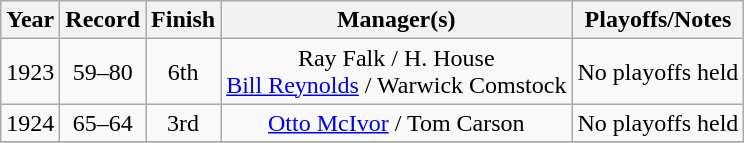<table class="wikitable" style="text-align:center">
<tr>
<th>Year</th>
<th>Record</th>
<th>Finish</th>
<th>Manager(s)</th>
<th>Playoffs/Notes</th>
</tr>
<tr>
<td>1923</td>
<td>59–80</td>
<td>6th</td>
<td>Ray Falk / H. House<br><a href='#'>Bill Reynolds</a> / Warwick Comstock</td>
<td>No playoffs held</td>
</tr>
<tr>
<td>1924</td>
<td>65–64</td>
<td>3rd</td>
<td><a href='#'>Otto McIvor</a> / Tom Carson</td>
<td>No playoffs held</td>
</tr>
<tr>
</tr>
</table>
